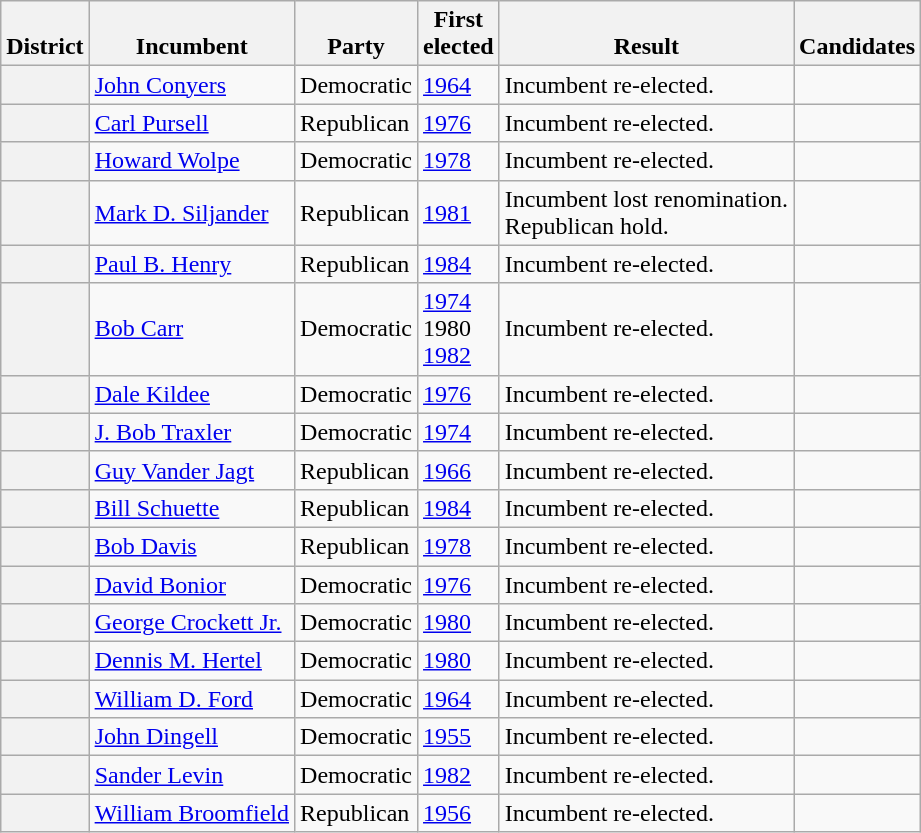<table class=wikitable>
<tr valign=bottom>
<th>District</th>
<th>Incumbent</th>
<th>Party</th>
<th>First<br>elected</th>
<th>Result</th>
<th>Candidates</th>
</tr>
<tr>
<th></th>
<td><a href='#'>John Conyers</a></td>
<td>Democratic</td>
<td><a href='#'>1964</a></td>
<td>Incumbent re-elected.</td>
<td nowrap></td>
</tr>
<tr>
<th></th>
<td><a href='#'>Carl Pursell</a></td>
<td>Republican</td>
<td><a href='#'>1976</a></td>
<td>Incumbent re-elected.</td>
<td nowrap></td>
</tr>
<tr>
<th></th>
<td><a href='#'>Howard Wolpe</a></td>
<td>Democratic</td>
<td><a href='#'>1978</a></td>
<td>Incumbent re-elected.</td>
<td nowrap></td>
</tr>
<tr>
<th></th>
<td><a href='#'>Mark D. Siljander</a></td>
<td>Republican</td>
<td><a href='#'>1981 </a></td>
<td>Incumbent lost renomination.<br>Republican hold.</td>
<td nowrap></td>
</tr>
<tr>
<th></th>
<td><a href='#'>Paul B. Henry</a></td>
<td>Republican</td>
<td><a href='#'>1984</a></td>
<td>Incumbent re-elected.</td>
<td nowrap></td>
</tr>
<tr>
<th></th>
<td><a href='#'>Bob Carr</a></td>
<td>Democratic</td>
<td><a href='#'>1974</a><br>1980 <br><a href='#'>1982</a></td>
<td>Incumbent re-elected.</td>
<td nowrap></td>
</tr>
<tr>
<th></th>
<td><a href='#'>Dale Kildee</a></td>
<td>Democratic</td>
<td><a href='#'>1976</a></td>
<td>Incumbent re-elected.</td>
<td nowrap></td>
</tr>
<tr>
<th></th>
<td><a href='#'>J. Bob Traxler</a></td>
<td>Democratic</td>
<td><a href='#'>1974</a></td>
<td>Incumbent re-elected.</td>
<td nowrap></td>
</tr>
<tr>
<th></th>
<td><a href='#'>Guy Vander Jagt</a></td>
<td>Republican</td>
<td><a href='#'>1966</a></td>
<td>Incumbent re-elected.</td>
<td nowrap></td>
</tr>
<tr>
<th></th>
<td><a href='#'>Bill Schuette</a></td>
<td>Republican</td>
<td><a href='#'>1984</a></td>
<td>Incumbent re-elected.</td>
<td nowrap></td>
</tr>
<tr>
<th></th>
<td><a href='#'>Bob Davis</a></td>
<td>Republican</td>
<td><a href='#'>1978</a></td>
<td>Incumbent re-elected.</td>
<td nowrap></td>
</tr>
<tr>
<th></th>
<td><a href='#'>David Bonior</a></td>
<td>Democratic</td>
<td><a href='#'>1976</a></td>
<td>Incumbent re-elected.</td>
<td nowrap></td>
</tr>
<tr>
<th></th>
<td><a href='#'>George Crockett Jr.</a></td>
<td>Democratic</td>
<td><a href='#'>1980</a></td>
<td>Incumbent re-elected.</td>
<td nowrap></td>
</tr>
<tr>
<th></th>
<td><a href='#'>Dennis M. Hertel</a></td>
<td>Democratic</td>
<td><a href='#'>1980</a></td>
<td>Incumbent re-elected.</td>
<td nowrap></td>
</tr>
<tr>
<th></th>
<td><a href='#'>William D. Ford</a></td>
<td>Democratic</td>
<td><a href='#'>1964</a></td>
<td>Incumbent re-elected.</td>
<td nowrap></td>
</tr>
<tr>
<th></th>
<td><a href='#'>John Dingell</a></td>
<td>Democratic</td>
<td><a href='#'>1955 </a></td>
<td>Incumbent re-elected.</td>
<td nowrap></td>
</tr>
<tr>
<th></th>
<td><a href='#'>Sander Levin</a></td>
<td>Democratic</td>
<td><a href='#'>1982</a></td>
<td>Incumbent re-elected.</td>
<td nowrap></td>
</tr>
<tr>
<th></th>
<td><a href='#'>William Broomfield</a></td>
<td>Republican</td>
<td><a href='#'>1956</a></td>
<td>Incumbent re-elected.</td>
<td nowrap></td>
</tr>
</table>
